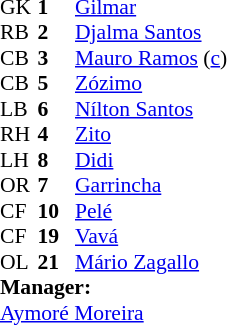<table style="font-size: 90%" cellspacing="0" cellpadding="0">
<tr>
<th width="25"></th>
<th width="25"></th>
</tr>
<tr>
<td>GK</td>
<td><strong>1</strong></td>
<td><a href='#'>Gilmar</a></td>
</tr>
<tr>
<td>RB</td>
<td><strong>2</strong></td>
<td><a href='#'>Djalma Santos</a></td>
</tr>
<tr>
<td>CB</td>
<td><strong>3</strong></td>
<td><a href='#'>Mauro Ramos</a> (<a href='#'>c</a>)</td>
</tr>
<tr>
<td>CB</td>
<td><strong>5</strong></td>
<td><a href='#'>Zózimo</a></td>
</tr>
<tr>
<td>LB</td>
<td><strong>6</strong></td>
<td><a href='#'>Nílton Santos</a></td>
</tr>
<tr>
<td>RH</td>
<td><strong>4</strong></td>
<td><a href='#'>Zito</a></td>
</tr>
<tr>
<td>LH</td>
<td><strong>8</strong></td>
<td><a href='#'>Didi</a></td>
</tr>
<tr>
<td>OR</td>
<td><strong>7</strong></td>
<td><a href='#'>Garrincha</a></td>
</tr>
<tr>
<td>CF</td>
<td><strong>10</strong></td>
<td><a href='#'>Pelé</a></td>
</tr>
<tr>
<td>CF</td>
<td><strong>19</strong></td>
<td><a href='#'>Vavá</a></td>
</tr>
<tr>
<td>OL</td>
<td><strong>21</strong></td>
<td><a href='#'>Mário Zagallo</a></td>
</tr>
<tr>
<td colspan="3"><strong>Manager:</strong></td>
</tr>
<tr>
<td colspan="3"><a href='#'>Aymoré Moreira</a></td>
</tr>
</table>
